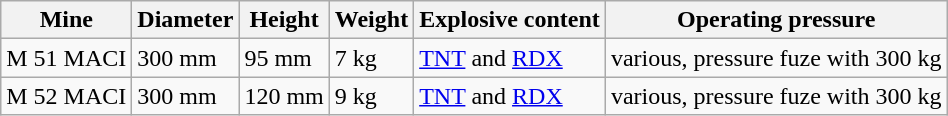<table class=wikitable>
<tr>
<th>Mine</th>
<th>Diameter</th>
<th>Height</th>
<th>Weight</th>
<th>Explosive content</th>
<th>Operating pressure</th>
</tr>
<tr>
<td>M 51 MACI</td>
<td>300 mm</td>
<td>95 mm</td>
<td>7 kg</td>
<td><a href='#'>TNT</a> and <a href='#'>RDX</a></td>
<td>various, pressure fuze with 300 kg</td>
</tr>
<tr>
<td>M 52 MACI</td>
<td>300 mm</td>
<td>120 mm</td>
<td>9 kg</td>
<td><a href='#'>TNT</a> and <a href='#'>RDX</a></td>
<td>various, pressure fuze with 300 kg</td>
</tr>
</table>
